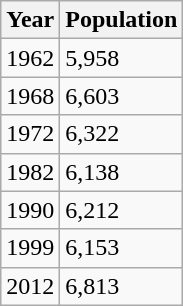<table class="wikitable">
<tr>
<th>Year</th>
<th>Population</th>
</tr>
<tr>
<td>1962</td>
<td>5,958</td>
</tr>
<tr>
<td>1968</td>
<td>6,603</td>
</tr>
<tr>
<td>1972</td>
<td>6,322</td>
</tr>
<tr>
<td>1982</td>
<td>6,138</td>
</tr>
<tr>
<td>1990</td>
<td>6,212</td>
</tr>
<tr>
<td>1999</td>
<td>6,153</td>
</tr>
<tr>
<td>2012</td>
<td>6,813</td>
</tr>
</table>
